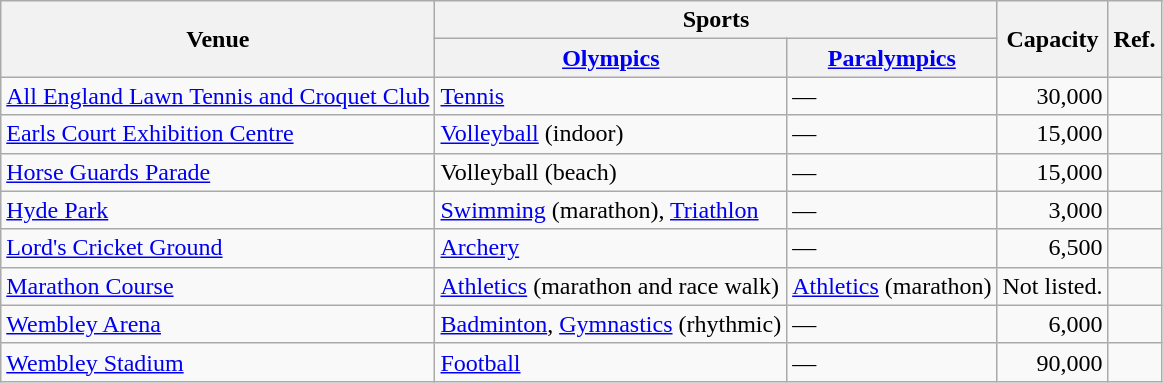<table class="wikitable sortable">
<tr>
<th rowspan="2">Venue</th>
<th colspan="2" class="unsortable">Sports</th>
<th rowspan="2">Capacity</th>
<th rowspan="2" class="unsortable">Ref.</th>
</tr>
<tr>
<th><a href='#'>Olympics</a></th>
<th><a href='#'>Paralympics</a></th>
</tr>
<tr>
<td><a href='#'>All England Lawn Tennis and Croquet Club</a></td>
<td><a href='#'>Tennis</a></td>
<td>—</td>
<td align="right">30,000</td>
<td align=center></td>
</tr>
<tr>
<td><a href='#'>Earls Court Exhibition Centre</a></td>
<td><a href='#'>Volleyball</a> (indoor)</td>
<td>—</td>
<td align="right">15,000</td>
<td align=center></td>
</tr>
<tr>
<td><a href='#'>Horse Guards Parade</a></td>
<td>Volleyball (beach)</td>
<td>—</td>
<td align="right">15,000</td>
<td align=center></td>
</tr>
<tr>
<td><a href='#'>Hyde Park</a></td>
<td><a href='#'>Swimming</a> (marathon), <a href='#'>Triathlon</a></td>
<td>—</td>
<td align="right">3,000</td>
<td align=center></td>
</tr>
<tr>
<td><a href='#'>Lord's Cricket Ground</a></td>
<td><a href='#'>Archery</a></td>
<td>—</td>
<td align="right">6,500</td>
<td align=center></td>
</tr>
<tr>
<td><a href='#'>Marathon Course</a></td>
<td><a href='#'>Athletics</a> (marathon and race walk)</td>
<td><a href='#'>Athletics</a> (marathon)</td>
<td align="right">Not listed.</td>
<td align=center></td>
</tr>
<tr>
<td><a href='#'>Wembley Arena</a></td>
<td><a href='#'>Badminton</a>, <a href='#'>Gymnastics</a> (rhythmic)</td>
<td>—</td>
<td align="right">6,000</td>
<td align=center></td>
</tr>
<tr>
<td><a href='#'>Wembley Stadium</a></td>
<td><a href='#'>Football</a></td>
<td>—</td>
<td align="right">90,000</td>
<td align=center></td>
</tr>
</table>
